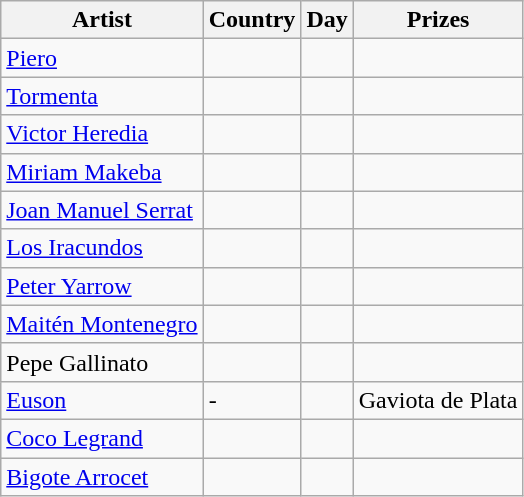<table class="wikitable">
<tr>
<th>Artist</th>
<th>Country</th>
<th>Day</th>
<th>Prizes</th>
</tr>
<tr>
<td><a href='#'>Piero</a></td>
<td></td>
<td></td>
<td></td>
</tr>
<tr>
<td><a href='#'>Tormenta</a></td>
<td></td>
<td></td>
<td></td>
</tr>
<tr>
<td><a href='#'>Victor Heredia</a></td>
<td></td>
<td></td>
<td></td>
</tr>
<tr>
<td><a href='#'>Miriam Makeba</a></td>
<td></td>
<td></td>
<td></td>
</tr>
<tr>
<td><a href='#'>Joan Manuel Serrat</a></td>
<td></td>
<td></td>
<td></td>
</tr>
<tr>
<td><a href='#'>Los Iracundos</a></td>
<td></td>
<td></td>
<td></td>
</tr>
<tr>
<td><a href='#'>Peter Yarrow</a></td>
<td></td>
<td></td>
<td></td>
</tr>
<tr>
<td><a href='#'>Maitén Montenegro</a></td>
<td></td>
<td></td>
<td></td>
</tr>
<tr>
<td>Pepe Gallinato</td>
<td></td>
<td></td>
<td></td>
</tr>
<tr>
<td><a href='#'>Euson</a></td>
<td>-</td>
<td></td>
<td>Gaviota de Plata</td>
</tr>
<tr>
<td><a href='#'>Coco Legrand</a></td>
<td></td>
<td></td>
<td></td>
</tr>
<tr>
<td><a href='#'>Bigote Arrocet</a></td>
<td></td>
<td></td>
<td></td>
</tr>
</table>
